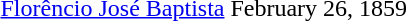<table>
<tr>
<td><a href='#'>Florêncio José Baptista</a></td>
<td>February 26, 1859</td>
</tr>
</table>
